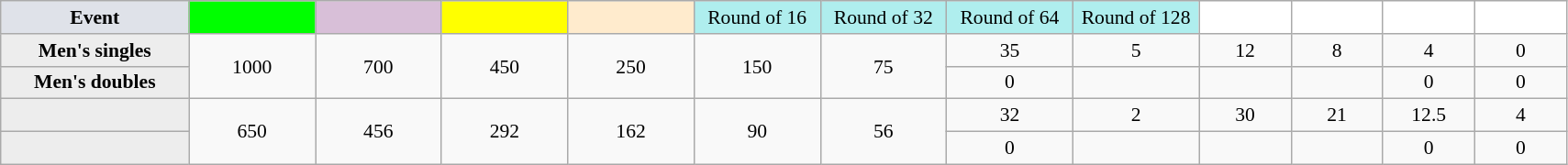<table class="wikitable" style="font-size:90%;text-align:center">
<tr>
<td style="width:130px; background:#dfe2e9;"><strong>Event</strong></td>
<td style="width:85px; background:lime;"><strong></strong></td>
<td style="width:85px; background:thistle;"></td>
<td style="width:85px; background:#ff0;"></td>
<td style="width:85px; background:#ffebcd;"></td>
<td style="width:85px; background:#afeeee;">Round of 16</td>
<td style="width:85px; background:#afeeee;">Round of 32</td>
<td style="width:85px; background:#afeeee;">Round of 64</td>
<td style="width:85px; background:#afeeee;">Round of 128</td>
<td style="width:60px; background:#ffffff;"></td>
<td style="width:60px; background:#ffffff;"></td>
<td style="width:60px; background:#ffffff;"></td>
<td style="width:60px; background:#ffffff;"></td>
</tr>
<tr>
<th style="background:#ededed;">Men's singles</th>
<td rowspan="2">1000</td>
<td rowspan="2">700</td>
<td rowspan="2">450</td>
<td rowspan="2">250</td>
<td rowspan="2">150</td>
<td rowspan="2">75</td>
<td>35</td>
<td>5</td>
<td>12</td>
<td>8</td>
<td>4</td>
<td>0</td>
</tr>
<tr>
<th style="background:#ededed;">Men's doubles</th>
<td>0</td>
<td></td>
<td></td>
<td></td>
<td>0</td>
<td>0</td>
</tr>
<tr>
<th style="background:#ededed;"></th>
<td rowspan="2">650</td>
<td rowspan="2">456</td>
<td rowspan="2">292</td>
<td rowspan="2">162</td>
<td rowspan="2">90</td>
<td rowspan="2">56</td>
<td>32</td>
<td>2</td>
<td>30</td>
<td>21</td>
<td>12.5</td>
<td>4</td>
</tr>
<tr>
<th style="background:#ededed;"></th>
<td>0</td>
<td></td>
<td></td>
<td></td>
<td>0</td>
<td>0</td>
</tr>
</table>
